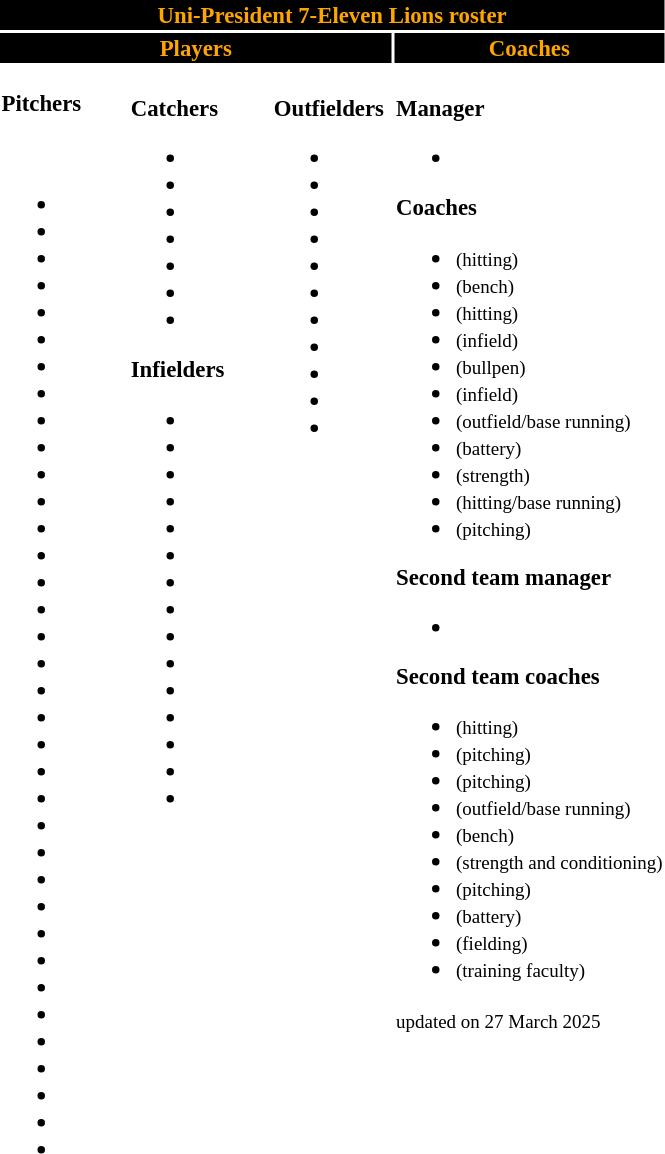<table class="toccolours" style="font-size: 95%;">
<tr>
<th colspan="10" style="background-color: #000000; color: orange">Uni-President 7-Eleven Lions roster</th>
</tr>
<tr>
<th colspan="6" style="background-color: #000000; color: orange">Players</th>
<th colspan="3" style="background-color: #000000; color: orange">Coaches</th>
</tr>
<tr>
<td style="vertical-align:top;text-align:left;"><p><strong>Pitchers</strong></p><br><ul><li></li><li></li><li></li><li></li><li></li><li></li><li></li><li></li><li></li><li></li><li></li><li></li><li></li><li></li><li></li><li></li><li></li><li></li><li></li><li></li><li></li><li></li><li></li><li></li><li></li><li></li><li></li><li></li><li></li><li></li><li></li><li></li><li></li><li></li><li></li><li></li></ul></td>
<td width="25px"></td>
<td style="vertical-align:top;text-align:left;"><br><strong>Catchers</strong><ul><li></li><li></li><li></li><li></li><li></li><li></li><li></li></ul><strong>Infielders</strong><ul><li></li><li></li><li></li><li></li><li></li><li></li><li></li><li></li><li></li><li></li><li></li><li></li><li></li><li></li><li></li></ul></td>
<td width="25px"></td>
<td style="vertical-align:top;text-align:left;"><br><strong>Outfielders</strong><ul><li></li><li></li><li></li><li></li><li></li><li></li><li></li><li></li><li></li><li></li><li></li></ul></td>
<td style="vertical-align:top;text-align:left;"></td>
<td style="vertical-align:top;text-align:left;"><br><strong>Manager</strong><ul><li></li></ul><strong>Coaches</strong><ul><li> <small>(hitting)</small></li><li> <small>(bench)</small></li><li> <small>(hitting)</small></li><li> <small>(infield)</small></li><li> <small>(bullpen)</small></li><li> <small>(infield)</small></li><li> <small>(outfield/base running)</small></li><li> <small>(battery)</small></li><li> <small>(strength)</small></li><li> <small>(hitting/base running)</small></li><li> <small>(pitching)</small></li></ul><strong>Second team manager</strong><ul><li></li></ul><strong>Second team coaches</strong><ul><li> <small>(hitting)</small></li><li> <small>(pitching)</small></li><li> <small>(pitching)</small></li><li>  <small>(outfield/base running)</small></li><li> <small>(bench)</small></li><li> <small>(strength and conditioning)</small></li><li> <small>(pitching)</small></li><li> <small>(battery)</small></li><li> <small>(fielding)</small></li><li> <small>(training faculty)</small></li></ul><small>
<span></span> updated on 27 March 2025</small></td>
</tr>
</table>
